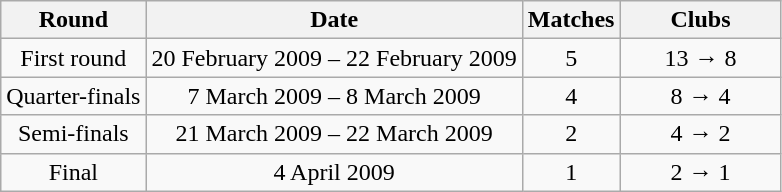<table class="wikitable">
<tr>
<th>Round</th>
<th>Date</th>
<th>Matches</th>
<th width=100>Clubs</th>
</tr>
<tr align=center>
<td>First round</td>
<td>20 February 2009 – 22 February 2009</td>
<td>5</td>
<td>13 → 8</td>
</tr>
<tr align=center>
<td>Quarter-finals</td>
<td>7 March 2009 – 8 March 2009</td>
<td>4</td>
<td>8 → 4</td>
</tr>
<tr align=center>
<td>Semi-finals</td>
<td>21 March 2009 – 22 March 2009</td>
<td>2</td>
<td>4 → 2</td>
</tr>
<tr align=center>
<td>Final</td>
<td>4 April 2009</td>
<td>1</td>
<td>2 → 1</td>
</tr>
</table>
